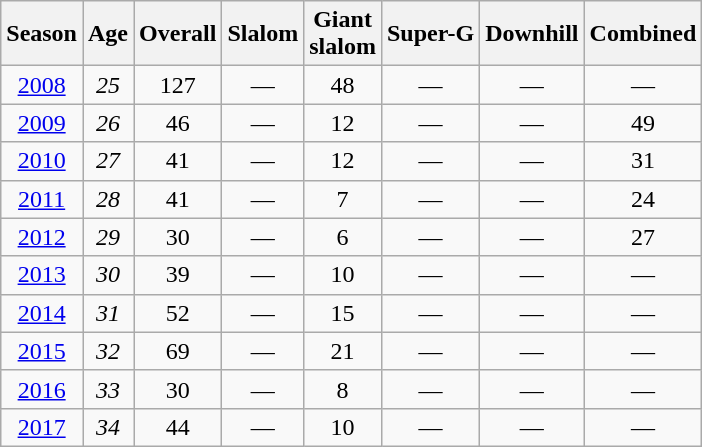<table class=wikitable style="text-align:center">
<tr>
<th>Season</th>
<th>Age</th>
<th>Overall</th>
<th>Slalom</th>
<th>Giant<br>slalom</th>
<th>Super-G</th>
<th>Downhill</th>
<th>Combined</th>
</tr>
<tr>
<td><a href='#'>2008</a></td>
<td><em>25</em></td>
<td>127</td>
<td>—</td>
<td>48</td>
<td>—</td>
<td>—</td>
<td>—</td>
</tr>
<tr>
<td><a href='#'>2009</a></td>
<td><em>26</em></td>
<td>46</td>
<td>—</td>
<td>12</td>
<td>—</td>
<td>—</td>
<td>49</td>
</tr>
<tr>
<td><a href='#'>2010</a></td>
<td><em>27</em></td>
<td>41</td>
<td>—</td>
<td>12</td>
<td>—</td>
<td>—</td>
<td>31</td>
</tr>
<tr>
<td><a href='#'>2011</a></td>
<td><em>28</em></td>
<td>41</td>
<td>—</td>
<td>7</td>
<td>—</td>
<td>—</td>
<td>24</td>
</tr>
<tr>
<td><a href='#'>2012</a></td>
<td><em>29</em></td>
<td>30</td>
<td>—</td>
<td>6</td>
<td>—</td>
<td>—</td>
<td>27</td>
</tr>
<tr>
<td><a href='#'>2013</a></td>
<td><em>30</em></td>
<td>39</td>
<td>—</td>
<td>10</td>
<td>—</td>
<td>—</td>
<td>—</td>
</tr>
<tr>
<td><a href='#'>2014</a></td>
<td><em>31</em></td>
<td>52</td>
<td>—</td>
<td>15</td>
<td>—</td>
<td>—</td>
<td>—</td>
</tr>
<tr>
<td><a href='#'>2015</a></td>
<td><em>32</em></td>
<td>69</td>
<td>—</td>
<td>21</td>
<td>—</td>
<td>—</td>
<td>—</td>
</tr>
<tr>
<td><a href='#'>2016</a></td>
<td><em>33</em></td>
<td>30</td>
<td>—</td>
<td>8</td>
<td>—</td>
<td>—</td>
<td>—</td>
</tr>
<tr>
<td><a href='#'>2017</a></td>
<td><em>34</em></td>
<td>44</td>
<td>—</td>
<td>10</td>
<td>—</td>
<td>—</td>
<td>—</td>
</tr>
</table>
